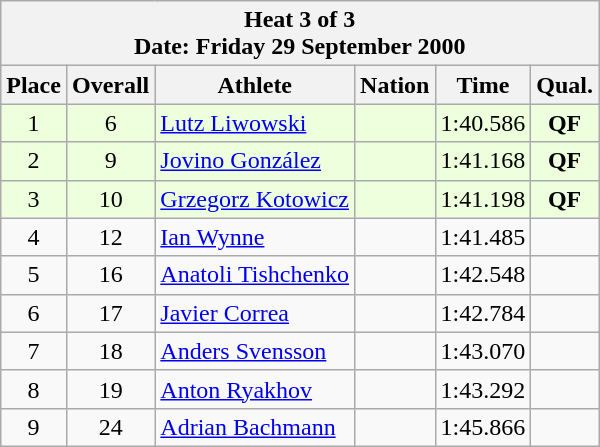<table class="wikitable sortable">
<tr>
<th colspan=6>Heat 3 of 3 <br> Date: Friday 29 September 2000</th>
</tr>
<tr>
<th rowspan=1>Place</th>
<th rowspan=1>Overall</th>
<th rowspan=1>Athlete</th>
<th rowspan=1>Nation</th>
<th rowspan=1>Time</th>
<th rowspan=1>Qual.</th>
</tr>
<tr bgcolor = "eeffdd">
<td align="center">1</td>
<td align="center">6</td>
<td align="left"><a href='#'>Lutz Liwowski</a></td>
<td align="left"></td>
<td align="center">1:40.586</td>
<td align="center"><strong>QF</strong></td>
</tr>
<tr bgcolor = "eeffdd">
<td align="center">2</td>
<td align="center">9</td>
<td align="left"><a href='#'>Jovino González</a></td>
<td align="left"></td>
<td align="center">1:41.168</td>
<td align="center"><strong>QF</strong></td>
</tr>
<tr bgcolor = "eeffdd">
<td align="center">3</td>
<td align="center">10</td>
<td align="left"><a href='#'>Grzegorz Kotowicz</a></td>
<td align="left"></td>
<td align="center">1:41.198</td>
<td align="center"><strong>QF</strong></td>
</tr>
<tr>
<td align="center">4</td>
<td align="center">12</td>
<td align="left"><a href='#'>Ian Wynne</a></td>
<td align="left"></td>
<td align="center">1:41.485</td>
<td align="center"></td>
</tr>
<tr>
<td align="center">5</td>
<td align="center">16</td>
<td align="left"><a href='#'>Anatoli Tishchenko</a></td>
<td align="left"></td>
<td align="center">1:42.548</td>
<td align="center"></td>
</tr>
<tr>
<td align="center">6</td>
<td align="center">17</td>
<td align="left"><a href='#'>Javier Correa</a></td>
<td align="left"></td>
<td align="center">1:42.784</td>
<td align="center"></td>
</tr>
<tr>
<td align="center">7</td>
<td align="center">18</td>
<td align="left"><a href='#'>Anders Svensson</a></td>
<td align="left"></td>
<td align="center">1:43.070</td>
<td align="center"></td>
</tr>
<tr>
<td align="center">8</td>
<td align="center">19</td>
<td align="left"><a href='#'>Anton Ryakhov</a></td>
<td align="left"></td>
<td align="center">1:43.292</td>
<td align="center"></td>
</tr>
<tr>
<td align="center">9</td>
<td align="center">24</td>
<td align="left"><a href='#'>Adrian Bachmann</a></td>
<td align="left"></td>
<td align="center">1:45.866</td>
<td align="center"></td>
</tr>
</table>
